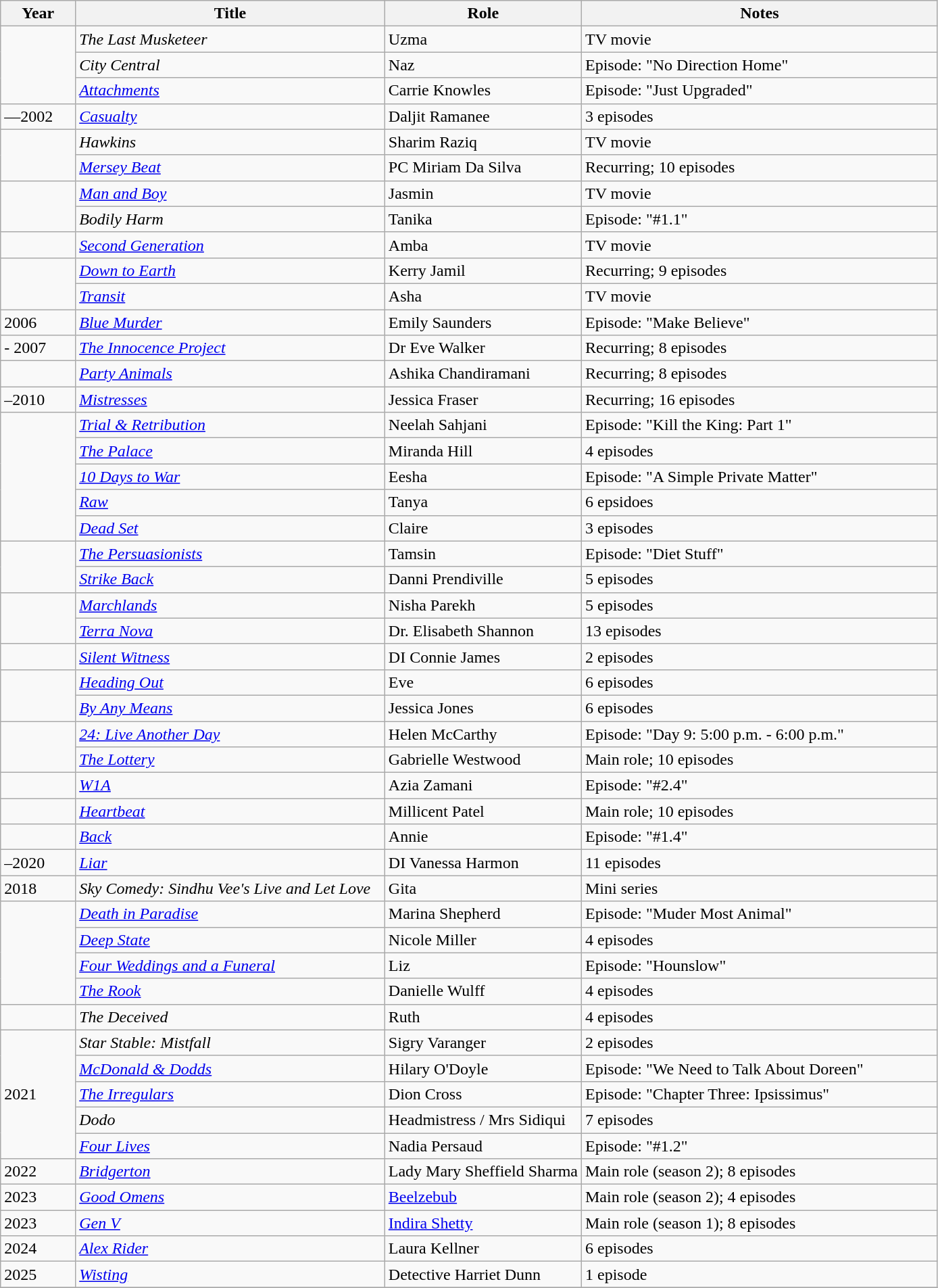<table class="wikitable">
<tr>
<th width="8%">Year</th>
<th width="33%">Title</th>
<th width="21%">Role</th>
<th width="38%">Notes</th>
</tr>
<tr>
<td rowspan="3"></td>
<td><em>The Last Musketeer</em></td>
<td>Uzma</td>
<td>TV movie</td>
</tr>
<tr>
<td><em>City Central</em></td>
<td>Naz</td>
<td>Episode: "No Direction Home"</td>
</tr>
<tr>
<td><em><a href='#'>Attachments</a></em></td>
<td>Carrie Knowles</td>
<td>Episode: "Just Upgraded"</td>
</tr>
<tr>
<td>—2002</td>
<td><em><a href='#'>Casualty</a></em></td>
<td>Daljit Ramanee</td>
<td>3 episodes</td>
</tr>
<tr>
<td rowspan="2"></td>
<td><em>Hawkins</em></td>
<td>Sharim Raziq</td>
<td>TV movie</td>
</tr>
<tr>
<td><em><a href='#'>Mersey Beat</a></em></td>
<td>PC Miriam Da Silva</td>
<td>Recurring; 10 episodes</td>
</tr>
<tr>
<td rowspan="2"></td>
<td><em><a href='#'>Man and Boy</a></em></td>
<td>Jasmin</td>
<td>TV movie</td>
</tr>
<tr>
<td><em>Bodily Harm</em></td>
<td>Tanika</td>
<td>Episode: "#1.1"</td>
</tr>
<tr>
<td></td>
<td><em><a href='#'>Second Generation</a></em></td>
<td>Amba</td>
<td>TV movie</td>
</tr>
<tr>
<td rowspan="2"></td>
<td><em><a href='#'>Down to Earth</a></em></td>
<td>Kerry Jamil</td>
<td>Recurring; 9 episodes</td>
</tr>
<tr>
<td><em><a href='#'>Transit</a></em></td>
<td>Asha</td>
<td>TV movie</td>
</tr>
<tr>
<td>2006</td>
<td><em><a href='#'>Blue Murder</a></em></td>
<td>Emily Saunders</td>
<td>Episode: "Make Believe"</td>
</tr>
<tr>
<td>- 2007</td>
<td><em><a href='#'>The Innocence Project</a></em></td>
<td>Dr Eve Walker</td>
<td>Recurring; 8 episodes</td>
</tr>
<tr>
<td></td>
<td><em><a href='#'>Party Animals</a></em></td>
<td>Ashika Chandiramani</td>
<td>Recurring; 8 episodes</td>
</tr>
<tr>
<td>–2010</td>
<td><em><a href='#'>Mistresses</a></em></td>
<td>Jessica Fraser</td>
<td>Recurring; 16 episodes</td>
</tr>
<tr>
<td rowspan="5"></td>
<td><em><a href='#'>Trial & Retribution</a></em></td>
<td>Neelah Sahjani</td>
<td>Episode: "Kill the King: Part 1"</td>
</tr>
<tr>
<td><em><a href='#'>The Palace</a></em></td>
<td>Miranda Hill</td>
<td>4 episodes</td>
</tr>
<tr>
<td><em><a href='#'>10 Days to War</a></em></td>
<td>Eesha</td>
<td>Episode: "A Simple Private Matter"</td>
</tr>
<tr>
<td><em><a href='#'>Raw</a></em></td>
<td>Tanya</td>
<td>6 epsidoes</td>
</tr>
<tr>
<td><em><a href='#'>Dead Set</a></em></td>
<td>Claire</td>
<td>3 episodes</td>
</tr>
<tr>
<td rowspan="2"></td>
<td><em><a href='#'>The Persuasionists</a></em></td>
<td>Tamsin</td>
<td>Episode: "Diet Stuff"</td>
</tr>
<tr>
<td><em><a href='#'>Strike Back</a></em></td>
<td>Danni Prendiville</td>
<td>5 episodes</td>
</tr>
<tr>
<td rowspan="2"></td>
<td><em><a href='#'>Marchlands</a></em></td>
<td>Nisha Parekh</td>
<td>5 episodes</td>
</tr>
<tr>
<td><em><a href='#'>Terra Nova</a></em></td>
<td>Dr. Elisabeth Shannon</td>
<td>13 episodes</td>
</tr>
<tr>
<td></td>
<td><em><a href='#'>Silent Witness</a></em></td>
<td>DI Connie James</td>
<td>2 episodes</td>
</tr>
<tr>
<td rowspan="2"></td>
<td><em><a href='#'>Heading Out</a></em></td>
<td>Eve</td>
<td>6 episodes</td>
</tr>
<tr>
<td><em><a href='#'>By Any Means</a></em></td>
<td>Jessica Jones</td>
<td>6 episodes</td>
</tr>
<tr>
<td rowspan="2"></td>
<td><em><a href='#'>24: Live Another Day</a></em></td>
<td>Helen McCarthy</td>
<td>Episode: "Day 9: 5:00 p.m. - 6:00 p.m."</td>
</tr>
<tr>
<td><em><a href='#'>The Lottery</a></em></td>
<td>Gabrielle Westwood</td>
<td>Main role; 10 episodes</td>
</tr>
<tr>
<td></td>
<td><em><a href='#'>W1A</a></em></td>
<td>Azia Zamani</td>
<td>Episode: "#2.4"</td>
</tr>
<tr>
<td></td>
<td><em><a href='#'>Heartbeat</a></em></td>
<td>Millicent Patel</td>
<td>Main role; 10 episodes</td>
</tr>
<tr>
<td></td>
<td><em><a href='#'>Back</a></em></td>
<td>Annie</td>
<td>Episode: "#1.4"</td>
</tr>
<tr>
<td>–2020</td>
<td><em><a href='#'>Liar</a></em></td>
<td>DI Vanessa Harmon</td>
<td>11 episodes</td>
</tr>
<tr>
<td>2018</td>
<td><em>Sky Comedy: Sindhu Vee's Live and Let Love</em></td>
<td>Gita</td>
<td>Mini series</td>
</tr>
<tr>
<td rowspan="4"></td>
<td><em><a href='#'>Death in Paradise</a></em></td>
<td>Marina Shepherd</td>
<td>Episode: "Muder Most Animal"</td>
</tr>
<tr>
<td><em><a href='#'>Deep State</a></em></td>
<td>Nicole Miller</td>
<td>4 episodes</td>
</tr>
<tr>
<td><em><a href='#'>Four Weddings and a Funeral</a></em></td>
<td>Liz</td>
<td>Episode: "Hounslow"</td>
</tr>
<tr>
<td><em><a href='#'>The Rook</a></em></td>
<td>Danielle Wulff</td>
<td>4 episodes</td>
</tr>
<tr>
<td></td>
<td><em>The Deceived</em></td>
<td>Ruth</td>
<td>4 episodes</td>
</tr>
<tr>
<td rowspan="5">2021</td>
<td><em>Star Stable: Mistfall</em></td>
<td>Sigry Varanger</td>
<td>2 episodes</td>
</tr>
<tr>
<td><em><a href='#'>McDonald & Dodds</a></em></td>
<td>Hilary O'Doyle</td>
<td>Episode: "We Need to Talk About Doreen"</td>
</tr>
<tr>
<td><em><a href='#'>The Irregulars</a></em></td>
<td>Dion Cross</td>
<td>Episode: "Chapter Three: Ipsissimus"</td>
</tr>
<tr>
<td><em>Dodo</em></td>
<td>Headmistress / Mrs Sidiqui</td>
<td>7 episodes</td>
</tr>
<tr>
<td><em><a href='#'>Four Lives</a></em></td>
<td>Nadia Persaud</td>
<td>Episode: "#1.2"</td>
</tr>
<tr>
<td>2022</td>
<td><em><a href='#'>Bridgerton</a></em></td>
<td>Lady Mary Sheffield Sharma</td>
<td>Main role (season 2); 8 episodes</td>
</tr>
<tr>
<td>2023</td>
<td><em><a href='#'>Good Omens</a></em></td>
<td><a href='#'>Beelzebub</a></td>
<td>Main role (season 2); 4 episodes</td>
</tr>
<tr>
<td>2023</td>
<td><em><a href='#'>Gen V</a></em></td>
<td><a href='#'>Indira Shetty</a></td>
<td>Main role (season 1); 8 episodes</td>
</tr>
<tr>
<td>2024</td>
<td><em><a href='#'>Alex Rider</a></em></td>
<td>Laura Kellner</td>
<td>6 episodes</td>
</tr>
<tr>
<td>2025</td>
<td><em><a href='#'>Wisting</a></em></td>
<td>Detective Harriet Dunn</td>
<td>1 episode</td>
</tr>
<tr>
</tr>
</table>
